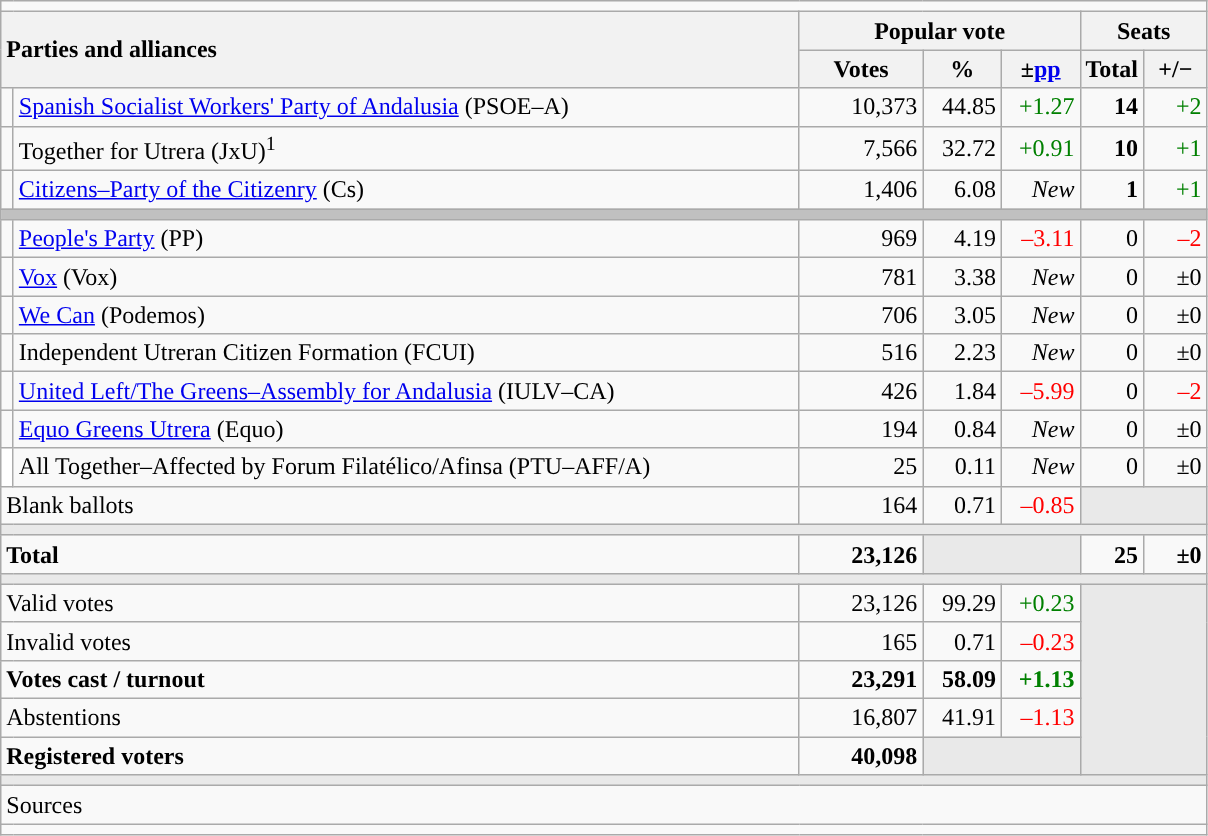<table class="wikitable" style="text-align:right;">
<tr>
<td colspan="7"></td>
</tr>
<tr>
<th style="text-align:left;" rowspan="2" colspan="2" width="525">Parties and alliances</th>
<th colspan="3">Popular vote</th>
<th colspan="2">Seats</th>
</tr>
<tr>
<th width="75">Votes</th>
<th width="45">%</th>
<th width="45">±<a href='#'>pp</a></th>
<th width="35">Total</th>
<th width="35">+/−</th>
</tr>
<tr>
<td width="1" style="color:inherit;background:"></td>
<td align="left"><a href='#'>Spanish Socialist Workers' Party of Andalusia</a> (PSOE–A)</td>
<td>10,373</td>
<td>44.85</td>
<td style="color:green;">+1.27</td>
<td><strong>14</strong></td>
<td style="color:green;">+2</td>
</tr>
<tr>
<td style="color:inherit;background:"></td>
<td align="left">Together for Utrera (JxU)<sup>1</sup></td>
<td>7,566</td>
<td>32.72</td>
<td style="color:green;">+0.91</td>
<td><strong>10</strong></td>
<td style="color:green;">+1</td>
</tr>
<tr>
<td style="color:inherit;background:"></td>
<td align="left"><a href='#'>Citizens–Party of the Citizenry</a> (Cs)</td>
<td>1,406</td>
<td>6.08</td>
<td><em>New</em></td>
<td><strong>1</strong></td>
<td style="color:green;">+1</td>
</tr>
<tr>
<td colspan="7" bgcolor="#C0C0C0"></td>
</tr>
<tr>
<td style="color:inherit;background:"></td>
<td align="left"><a href='#'>People's Party</a> (PP)</td>
<td>969</td>
<td>4.19</td>
<td style="color:red;">–3.11</td>
<td>0</td>
<td style="color:red;">–2</td>
</tr>
<tr>
<td style="color:inherit;background:"></td>
<td align="left"><a href='#'>Vox</a> (Vox)</td>
<td>781</td>
<td>3.38</td>
<td><em>New</em></td>
<td>0</td>
<td>±0</td>
</tr>
<tr>
<td style="color:inherit;background:"></td>
<td align="left"><a href='#'>We Can</a> (Podemos)</td>
<td>706</td>
<td>3.05</td>
<td><em>New</em></td>
<td>0</td>
<td>±0</td>
</tr>
<tr>
<td style="color:inherit;background:"></td>
<td align="left">Independent Utreran Citizen Formation (FCUI)</td>
<td>516</td>
<td>2.23</td>
<td><em>New</em></td>
<td>0</td>
<td>±0</td>
</tr>
<tr>
<td style="color:inherit;background:"></td>
<td align="left"><a href='#'>United Left/The Greens–Assembly for Andalusia</a> (IULV–CA)</td>
<td>426</td>
<td>1.84</td>
<td style="color:red;">–5.99</td>
<td>0</td>
<td style="color:red;">–2</td>
</tr>
<tr>
<td style="color:inherit;background:"></td>
<td align="left"><a href='#'>Equo Greens Utrera</a> (Equo)</td>
<td>194</td>
<td>0.84</td>
<td><em>New</em></td>
<td>0</td>
<td>±0</td>
</tr>
<tr>
<td bgcolor="white"></td>
<td align="left">All Together–Affected by Forum Filatélico/Afinsa (PTU–AFF/A)</td>
<td>25</td>
<td>0.11</td>
<td><em>New</em></td>
<td>0</td>
<td>±0</td>
</tr>
<tr>
<td align="left" colspan="2">Blank ballots</td>
<td>164</td>
<td>0.71</td>
<td style="color:red;">–0.85</td>
<td bgcolor="#E9E9E9" colspan="2"></td>
</tr>
<tr>
<td colspan="7" bgcolor="#E9E9E9"></td>
</tr>
<tr style="font-weight:bold;">
<td align="left" colspan="2">Total</td>
<td>23,126</td>
<td bgcolor="#E9E9E9" colspan="2"></td>
<td>25</td>
<td>±0</td>
</tr>
<tr>
<td colspan="7" bgcolor="#E9E9E9"></td>
</tr>
<tr>
<td align="left" colspan="2">Valid votes</td>
<td>23,126</td>
<td>99.29</td>
<td style="color:green;">+0.23</td>
<td bgcolor="#E9E9E9" colspan="2" rowspan="5"></td>
</tr>
<tr>
<td align="left" colspan="2">Invalid votes</td>
<td>165</td>
<td>0.71</td>
<td style="color:red;">–0.23</td>
</tr>
<tr style="font-weight:bold;">
<td align="left" colspan="2">Votes cast / turnout</td>
<td>23,291</td>
<td>58.09</td>
<td style="color:green;">+1.13</td>
</tr>
<tr>
<td align="left" colspan="2">Abstentions</td>
<td>16,807</td>
<td>41.91</td>
<td style="color:red;">–1.13</td>
</tr>
<tr style="font-weight:bold;">
<td align="left" colspan="2">Registered voters</td>
<td>40,098</td>
<td bgcolor="#E9E9E9" colspan="2"></td>
</tr>
<tr>
<td colspan="7" bgcolor="#E9E9E9"></td>
</tr>
<tr>
<td align="left" colspan="7">Sources</td>
</tr>
<tr>
<td colspan="7" style="text-align:left; max-width:790px;"></td>
</tr>
</table>
